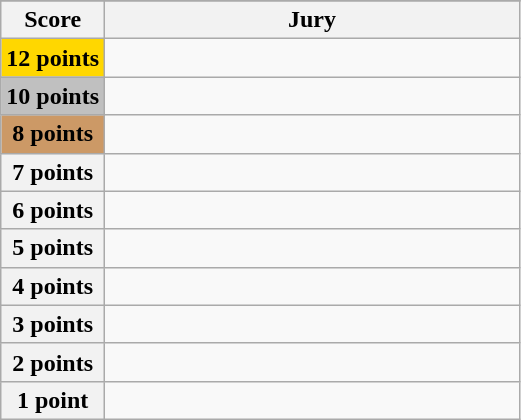<table class="wikitable">
<tr>
</tr>
<tr>
<th scope="col" width="20%">Score</th>
<th scope="col" width="80%">Jury</th>
</tr>
<tr>
<th scope="row" style="Background:gold">12 points</th>
<td></td>
</tr>
<tr>
<th scope="row" style="background:silver">10 points</th>
<td></td>
</tr>
<tr>
<th scope="row" style="background:#CC9966">8 points</th>
<td></td>
</tr>
<tr>
<th scope="row">7 points</th>
<td></td>
</tr>
<tr>
<th scope="row">6 points</th>
<td></td>
</tr>
<tr>
<th scope="row">5 points</th>
<td></td>
</tr>
<tr>
<th scope="row">4 points</th>
<td></td>
</tr>
<tr>
<th scope="row">3 points</th>
<td></td>
</tr>
<tr>
<th scope="row">2 points</th>
<td></td>
</tr>
<tr>
<th scope="row">1 point</th>
<td></td>
</tr>
</table>
